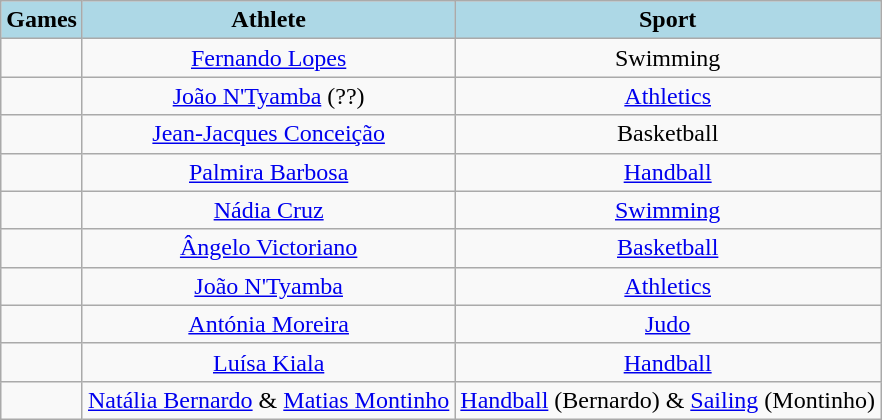<table class="wikitable" style="text-align:center" border="1">
<tr>
<th style="background-color:lightblue">Games</th>
<th style="background-color:lightblue">Athlete</th>
<th style="background-color:lightblue">Sport</th>
</tr>
<tr>
<td></td>
<td><a href='#'>Fernando Lopes</a></td>
<td>Swimming</td>
</tr>
<tr>
<td></td>
<td><a href='#'>João N'Tyamba</a> (??)</td>
<td><a href='#'>Athletics</a></td>
</tr>
<tr>
<td></td>
<td><a href='#'>Jean-Jacques Conceição</a></td>
<td>Basketball</td>
</tr>
<tr>
<td></td>
<td><a href='#'>Palmira Barbosa</a></td>
<td><a href='#'>Handball</a></td>
</tr>
<tr>
<td></td>
<td><a href='#'>Nádia Cruz</a></td>
<td><a href='#'>Swimming</a></td>
</tr>
<tr>
<td></td>
<td><a href='#'>Ângelo Victoriano</a></td>
<td><a href='#'>Basketball</a></td>
</tr>
<tr>
<td></td>
<td><a href='#'>João N'Tyamba</a></td>
<td><a href='#'>Athletics</a></td>
</tr>
<tr>
<td></td>
<td><a href='#'>Antónia Moreira</a></td>
<td><a href='#'>Judo</a></td>
</tr>
<tr>
<td></td>
<td><a href='#'>Luísa Kiala</a></td>
<td><a href='#'>Handball</a></td>
</tr>
<tr>
<td></td>
<td><a href='#'>Natália Bernardo</a> & <a href='#'>Matias Montinho</a></td>
<td><a href='#'>Handball</a> (Bernardo) & <a href='#'>Sailing</a> (Montinho)</td>
</tr>
</table>
